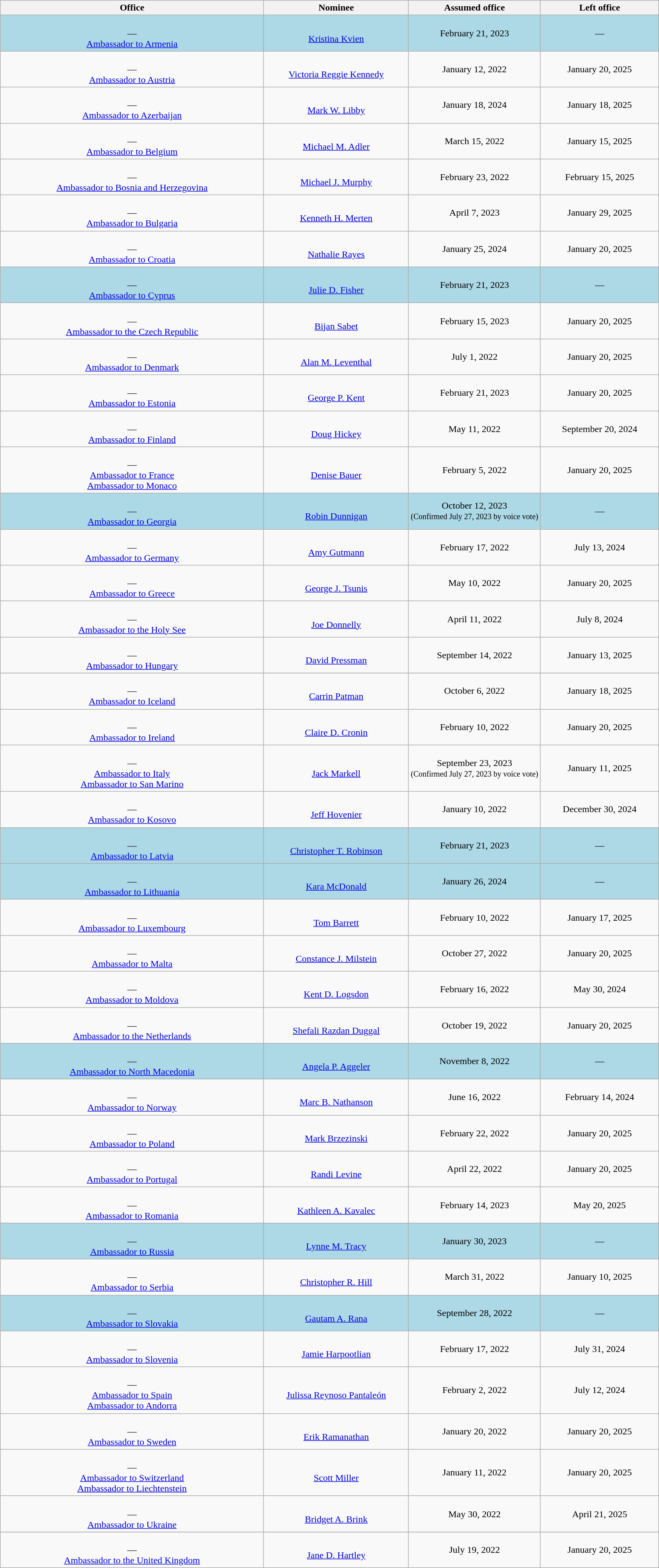<table class="wikitable sortable" style="text-align:center">
<tr>
<th style="width:40%;">Office</th>
<th style="width:22%;">Nominee</th>
<th style="width:20%;" data-sort-type="date">Assumed office</th>
<th style="width:18%;" data-sort-type="date">Left office</th>
</tr>
<tr style="background:lightblue">
<td><br>—<br><a href='#'>Ambassador to Armenia</a></td>
<td><br><a href='#'>Kristina Kvien</a></td>
<td>February 21, 2023<br></td>
<td>—</td>
</tr>
<tr>
<td><br>—<br><a href='#'>Ambassador to Austria</a></td>
<td><br><a href='#'>Victoria Reggie Kennedy</a></td>
<td>January 12, 2022<br></td>
<td>January 20, 2025</td>
</tr>
<tr>
<td><br>—<br><a href='#'>Ambassador to Azerbaijan</a></td>
<td><br><a href='#'>Mark W. Libby</a></td>
<td>January 18, 2024<br></td>
<td>January 18, 2025</td>
</tr>
<tr>
<td><br>—<br><a href='#'>Ambassador to Belgium</a></td>
<td><br><a href='#'>Michael M. Adler</a></td>
<td>March 15, 2022<br></td>
<td>January 15, 2025</td>
</tr>
<tr>
<td><br>—<br><a href='#'>Ambassador to Bosnia and Herzegovina</a></td>
<td><br><a href='#'>Michael J. Murphy</a></td>
<td>February 23, 2022<br></td>
<td>February 15, 2025</td>
</tr>
<tr>
<td><br>—<br><a href='#'>Ambassador to Bulgaria</a></td>
<td><br><a href='#'>Kenneth H. Merten</a></td>
<td>April 7, 2023<br></td>
<td>January 29, 2025</td>
</tr>
<tr>
<td><br>—<br><a href='#'>Ambassador to Croatia</a></td>
<td><br><a href='#'>Nathalie Rayes</a></td>
<td>January 25, 2024<br></td>
<td>January 20, 2025</td>
</tr>
<tr style="background:lightblue">
<td><br>—<br><a href='#'>Ambassador to Cyprus</a></td>
<td><br><a href='#'>Julie D. Fisher</a></td>
<td>February 21, 2023<br></td>
<td>—</td>
</tr>
<tr>
<td><br>—<br><a href='#'>Ambassador to the Czech Republic</a></td>
<td><br><a href='#'>Bijan Sabet</a></td>
<td>February 15, 2023<br></td>
<td>January 20, 2025</td>
</tr>
<tr>
<td><br>—<br><a href='#'>Ambassador to Denmark</a></td>
<td><br><a href='#'>Alan M. Leventhal</a></td>
<td>July 1, 2022<br></td>
<td>January 20, 2025</td>
</tr>
<tr>
<td><br>—<br><a href='#'>Ambassador to Estonia</a></td>
<td><br><a href='#'>George P. Kent</a></td>
<td>February 21, 2023<br></td>
<td>January 20, 2025</td>
</tr>
<tr>
<td><br>—<br><a href='#'>Ambassador to Finland</a></td>
<td><br><a href='#'>Doug Hickey</a></td>
<td>May 11, 2022<br></td>
<td>September 20, 2024</td>
</tr>
<tr>
<td><br>—<br><a href='#'>Ambassador to France</a><br><a href='#'>Ambassador to Monaco</a></td>
<td><br><a href='#'>Denise Bauer</a></td>
<td>February 5, 2022<br></td>
<td>January 20, 2025</td>
</tr>
<tr style="background:lightblue">
<td><br>—<br><a href='#'>Ambassador to Georgia</a></td>
<td><br><a href='#'>Robin Dunnigan</a></td>
<td>October 12, 2023<br><small>(Confirmed July 27, 2023 by voice vote)</small></td>
<td>—</td>
</tr>
<tr>
<td><br>—<br><a href='#'>Ambassador to Germany</a></td>
<td><br><a href='#'>Amy Gutmann</a></td>
<td>February 17, 2022<br></td>
<td>July 13, 2024</td>
</tr>
<tr>
<td><br>—<br><a href='#'>Ambassador to Greece</a></td>
<td><br><a href='#'>George J. Tsunis</a></td>
<td>May 10, 2022<br></td>
<td>January 20, 2025</td>
</tr>
<tr>
<td><br>—<br><a href='#'>Ambassador to the Holy See</a></td>
<td><br><a href='#'>Joe Donnelly</a></td>
<td>April 11, 2022<br></td>
<td>July 8, 2024</td>
</tr>
<tr>
<td><br>—<br><a href='#'>Ambassador to Hungary</a></td>
<td><br><a href='#'>David Pressman</a></td>
<td>September 14, 2022<br></td>
<td>January 13, 2025</td>
</tr>
<tr>
</tr>
<tr>
<td><br>—<br><a href='#'>Ambassador to Iceland</a></td>
<td><br><a href='#'>Carrin Patman</a></td>
<td>October 6, 2022<br></td>
<td>January 18, 2025</td>
</tr>
<tr>
<td><br>—<br><a href='#'>Ambassador to Ireland</a></td>
<td><br><a href='#'>Claire D. Cronin</a></td>
<td>February 10, 2022<br></td>
<td>January 20, 2025</td>
</tr>
<tr>
<td><br>—<br><a href='#'>Ambassador to Italy</a><br><a href='#'>Ambassador to San Marino</a></td>
<td><br><a href='#'>Jack Markell</a></td>
<td>September 23, 2023<br><small>(Confirmed July 27, 2023 by voice vote)</small></td>
<td>January 11, 2025</td>
</tr>
<tr>
<td><br>—<br><a href='#'>Ambassador to Kosovo</a></td>
<td><br><a href='#'>Jeff Hovenier</a></td>
<td>January 10, 2022<br></td>
<td>December 30, 2024</td>
</tr>
<tr style="background:lightblue">
<td><br>—<br><a href='#'>Ambassador to Latvia</a></td>
<td><br><a href='#'>Christopher T. Robinson</a></td>
<td>February 21, 2023<br></td>
<td>—</td>
</tr>
<tr style="background:lightblue">
<td><br>—<br><a href='#'>Ambassador to Lithuania</a></td>
<td><br><a href='#'>Kara McDonald</a></td>
<td>January 26, 2024<br></td>
<td>—</td>
</tr>
<tr>
<td><br>—<br><a href='#'>Ambassador to Luxembourg</a></td>
<td><br><a href='#'>Tom Barrett</a></td>
<td>February 10, 2022<br></td>
<td>January 17, 2025</td>
</tr>
<tr>
<td><br>—<br><a href='#'>Ambassador to Malta</a></td>
<td><br><a href='#'>Constance J. Milstein</a></td>
<td>October 27, 2022<br></td>
<td>January 20, 2025</td>
</tr>
<tr>
<td><br>—<br><a href='#'>Ambassador to Moldova</a></td>
<td><br><a href='#'>Kent D. Logsdon</a></td>
<td>February 16, 2022<br></td>
<td>May 30, 2024</td>
</tr>
<tr>
<td><br>—<br><a href='#'>Ambassador to the Netherlands</a></td>
<td><br><a href='#'>Shefali Razdan Duggal</a></td>
<td>October 19, 2022<br></td>
<td>January 20, 2025</td>
</tr>
<tr style="background:lightblue">
<td><br>—<br><a href='#'>Ambassador to North Macedonia</a></td>
<td><br><a href='#'>Angela P. Aggeler</a></td>
<td>November 8, 2022<br></td>
<td>—</td>
</tr>
<tr>
<td><br>—<br><a href='#'>Ambassador to Norway</a></td>
<td><br><a href='#'>Marc B. Nathanson</a></td>
<td>June 16, 2022<br></td>
<td>February 14, 2024</td>
</tr>
<tr>
<td><br>—<br><a href='#'>Ambassador to Poland</a></td>
<td><br><a href='#'>Mark Brzezinski</a></td>
<td>February 22, 2022<br></td>
<td>January 20, 2025</td>
</tr>
<tr>
<td><br>—<br><a href='#'>Ambassador to Portugal</a></td>
<td><br><a href='#'>Randi Levine</a></td>
<td>April 22, 2022<br></td>
<td>January 20, 2025</td>
</tr>
<tr>
<td><br>—<br><a href='#'>Ambassador to Romania</a></td>
<td><br><a href='#'>Kathleen A. Kavalec</a></td>
<td>February 14, 2023<br></td>
<td>May 20, 2025</td>
</tr>
<tr style="background:lightblue">
<td><br>—<br><a href='#'>Ambassador to Russia</a></td>
<td><br><a href='#'>Lynne M. Tracy</a></td>
<td>January 30, 2023<br></td>
<td>—</td>
</tr>
<tr>
<td><br>—<br><a href='#'>Ambassador to Serbia</a></td>
<td><br><a href='#'>Christopher R. Hill</a></td>
<td>March 31, 2022<br></td>
<td>January 10, 2025</td>
</tr>
<tr style="background:lightblue">
<td><br>—<br><a href='#'>Ambassador to Slovakia</a></td>
<td><br><a href='#'>Gautam A. Rana</a></td>
<td>September 28, 2022<br></td>
<td>—</td>
</tr>
<tr>
<td><br>—<br><a href='#'>Ambassador to Slovenia</a></td>
<td><br><a href='#'>Jamie Harpootlian</a></td>
<td>February 17, 2022<br></td>
<td>July 31, 2024</td>
</tr>
<tr>
<td><br>—<br><a href='#'>Ambassador to Spain</a><br><a href='#'>Ambassador to Andorra</a></td>
<td><br><a href='#'>Julissa Reynoso Pantaleón</a></td>
<td>February 2, 2022<br></td>
<td>July 12, 2024</td>
</tr>
<tr>
<td><br>—<br><a href='#'>Ambassador to Sweden</a></td>
<td><br><a href='#'>Erik Ramanathan</a></td>
<td>January 20, 2022<br></td>
<td>January 20, 2025</td>
</tr>
<tr>
<td><br>—<br><a href='#'>Ambassador to Switzerland</a><br><a href='#'>Ambassador to Liechtenstein</a></td>
<td><br><a href='#'>Scott Miller</a></td>
<td>January 11, 2022<br></td>
<td>January 20, 2025</td>
</tr>
<tr>
<td><br>—<br><a href='#'>Ambassador to Ukraine</a></td>
<td><br><a href='#'>Bridget A. Brink</a></td>
<td>May 30, 2022<br></td>
<td>April 21, 2025</td>
</tr>
<tr>
</tr>
<tr>
<td><br>—<br><a href='#'>Ambassador to the United Kingdom</a></td>
<td> <br><a href='#'>Jane D. Hartley</a></td>
<td>July 19, 2022<br></td>
<td>January 20, 2025</td>
</tr>
</table>
